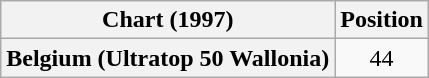<table class="wikitable plainrowheaders">
<tr>
<th>Chart (1997)</th>
<th>Position</th>
</tr>
<tr>
<th scope="row">Belgium (Ultratop 50 Wallonia)</th>
<td align="center">44</td>
</tr>
</table>
